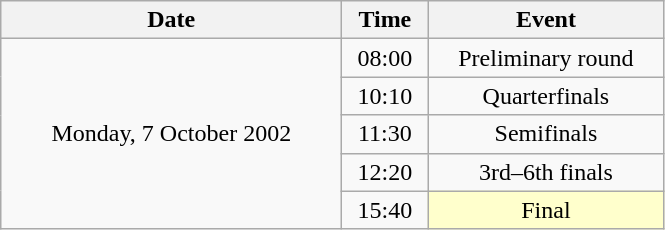<table class = "wikitable" style="text-align:center;">
<tr>
<th width=220>Date</th>
<th width=50>Time</th>
<th width=150>Event</th>
</tr>
<tr>
<td rowspan=5>Monday, 7 October 2002</td>
<td>08:00</td>
<td>Preliminary round</td>
</tr>
<tr>
<td>10:10</td>
<td>Quarterfinals</td>
</tr>
<tr>
<td>11:30</td>
<td>Semifinals</td>
</tr>
<tr>
<td>12:20</td>
<td>3rd–6th finals</td>
</tr>
<tr>
<td>15:40</td>
<td bgcolor=ffffcc>Final</td>
</tr>
</table>
